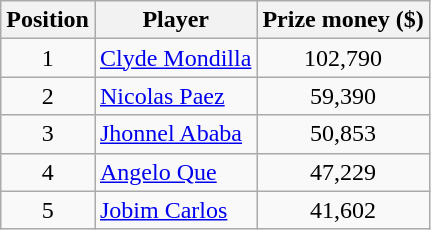<table class="wikitable">
<tr>
<th>Position</th>
<th>Player</th>
<th>Prize money ($)</th>
</tr>
<tr>
<td align=center>1</td>
<td> <a href='#'>Clyde Mondilla</a></td>
<td align=center>102,790</td>
</tr>
<tr>
<td align=center>2</td>
<td> <a href='#'>Nicolas Paez</a></td>
<td align=center>59,390</td>
</tr>
<tr>
<td align=center>3</td>
<td> <a href='#'>Jhonnel Ababa</a></td>
<td align=center>50,853</td>
</tr>
<tr>
<td align=center>4</td>
<td> <a href='#'>Angelo Que</a></td>
<td align=center>47,229</td>
</tr>
<tr>
<td align=center>5</td>
<td> <a href='#'>Jobim Carlos</a></td>
<td align=center>41,602</td>
</tr>
</table>
